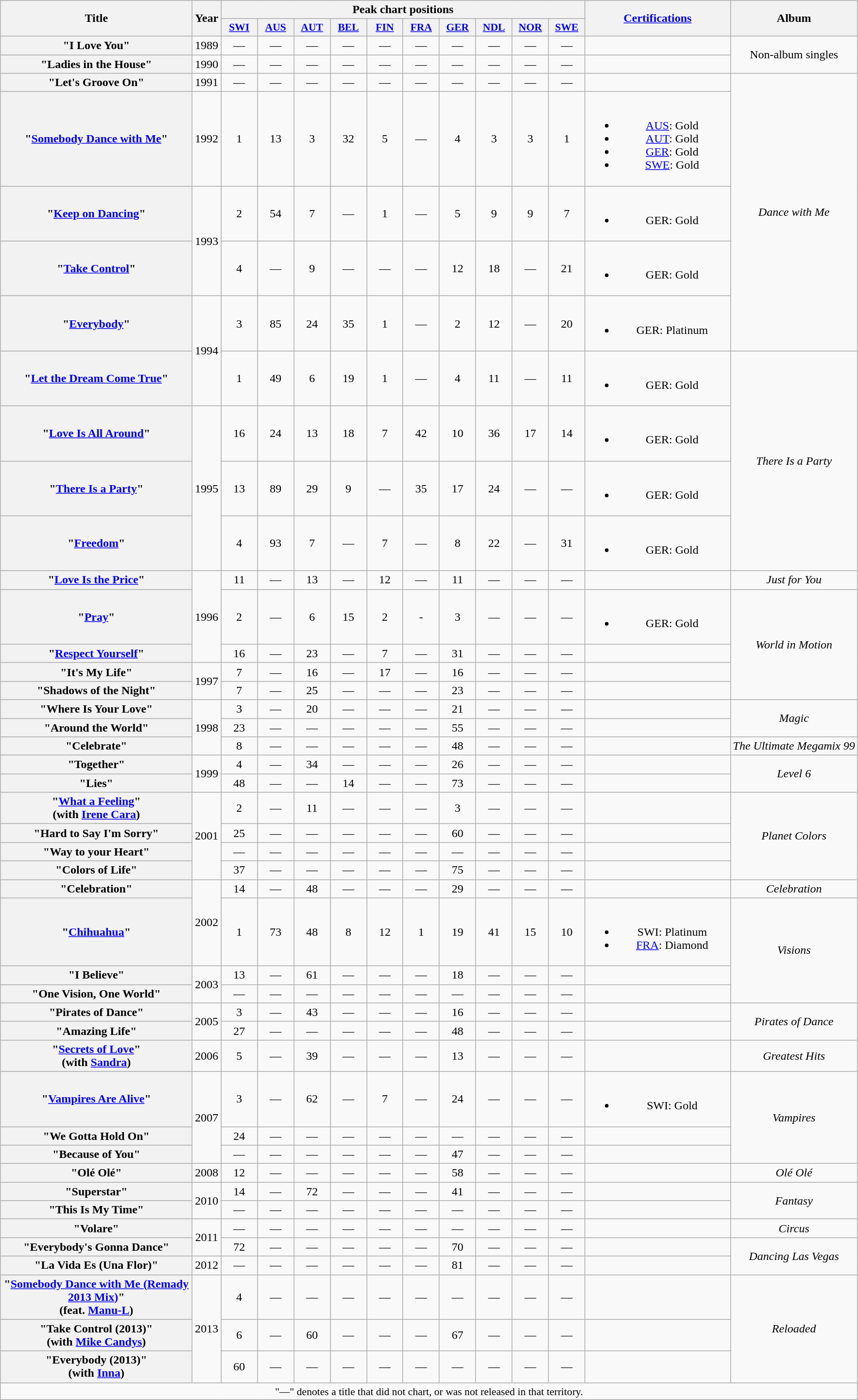<table class="wikitable plainrowheaders" style="text-align:center;">
<tr>
<th scope="col" rowspan="2" style="width:16em;">Title</th>
<th scope="col" rowspan="2">Year</th>
<th scope="col" colspan="10">Peak chart positions</th>
<th scope="col" rowspan="2" style="width:12em;"><a href='#'>Certifications</a></th>
<th scope="col" rowspan="2">Album</th>
</tr>
<tr>
<th style="width:3em;font-size:90%"><a href='#'>SWI</a><br></th>
<th style="width:3em;font-size:90%"><a href='#'>AUS</a><br></th>
<th style="width:3em;font-size:90%"><a href='#'>AUT</a><br></th>
<th style="width:3em;font-size:90%"><a href='#'>BEL</a><br></th>
<th style="width:3em;font-size:90%"><a href='#'>FIN</a><br></th>
<th style="width:3em;font-size:90%"><a href='#'>FRA</a><br></th>
<th style="width:3em;font-size:90%"><a href='#'>GER</a><br></th>
<th style="width:3em;font-size:90%"><a href='#'>NDL</a><br></th>
<th style="width:3em;font-size:90%"><a href='#'>NOR</a><br></th>
<th style="width:3em;font-size:90%"><a href='#'>SWE</a><br></th>
</tr>
<tr>
<th scope="row">"I Love You"</th>
<td>1989</td>
<td>—</td>
<td>—</td>
<td>—</td>
<td>—</td>
<td>—</td>
<td>—</td>
<td>—</td>
<td>—</td>
<td>—</td>
<td>—</td>
<td></td>
<td rowspan="2">Non-album singles</td>
</tr>
<tr>
<th scope="row">"Ladies in the House"</th>
<td>1990</td>
<td>—</td>
<td>—</td>
<td>—</td>
<td>—</td>
<td>—</td>
<td>—</td>
<td>—</td>
<td>—</td>
<td>—</td>
<td>—</td>
<td></td>
</tr>
<tr>
<th scope="row">"Let's Groove On"</th>
<td>1991</td>
<td>—</td>
<td>—</td>
<td>—</td>
<td>—</td>
<td>—</td>
<td>—</td>
<td>—</td>
<td>—</td>
<td>—</td>
<td>—</td>
<td></td>
<td rowspan="5"><em>Dance with Me</em></td>
</tr>
<tr>
<th scope="row">"<a href='#'>Somebody Dance with Me</a>"</th>
<td>1992</td>
<td>1</td>
<td>13</td>
<td>3</td>
<td>32</td>
<td>5</td>
<td>—</td>
<td>4</td>
<td>3</td>
<td>3</td>
<td>1</td>
<td><br><ul><li><a href='#'>AUS</a>: Gold</li><li><a href='#'>AUT</a>: Gold</li><li><a href='#'>GER</a>: Gold</li><li><a href='#'>SWE</a>: Gold</li></ul></td>
</tr>
<tr>
<th scope="row">"<a href='#'>Keep on Dancing</a>"</th>
<td rowspan="2">1993</td>
<td>2</td>
<td>54</td>
<td>7</td>
<td>—</td>
<td>1</td>
<td>—</td>
<td>5</td>
<td>9</td>
<td>9</td>
<td>7</td>
<td><br><ul><li>GER: Gold</li></ul></td>
</tr>
<tr>
<th scope="row">"<a href='#'>Take Control</a>"</th>
<td>4</td>
<td>—</td>
<td>9</td>
<td>—</td>
<td>—</td>
<td>—</td>
<td>12</td>
<td>18</td>
<td>—</td>
<td>21</td>
<td><br><ul><li>GER: Gold</li></ul></td>
</tr>
<tr>
<th scope="row">"<a href='#'>Everybody</a>"</th>
<td rowspan="2">1994</td>
<td>3</td>
<td>85</td>
<td>24</td>
<td>35</td>
<td>1</td>
<td>—</td>
<td>2</td>
<td>12</td>
<td>—</td>
<td>20</td>
<td><br><ul><li>GER: Platinum</li></ul></td>
</tr>
<tr>
<th scope="row">"<a href='#'>Let the Dream Come True</a>"</th>
<td>1</td>
<td>49</td>
<td>6</td>
<td>19</td>
<td>1</td>
<td>—</td>
<td>4</td>
<td>11</td>
<td>—</td>
<td>11</td>
<td><br><ul><li>GER: Gold</li></ul></td>
<td rowspan="4"><em>There Is a Party</em></td>
</tr>
<tr>
<th scope="row">"<a href='#'>Love Is All Around</a>"</th>
<td rowspan="3">1995</td>
<td>16</td>
<td>24</td>
<td>13</td>
<td>18</td>
<td>7</td>
<td>42</td>
<td>10</td>
<td>36</td>
<td>17</td>
<td>14</td>
<td><br><ul><li>GER: Gold</li></ul></td>
</tr>
<tr>
<th scope="row">"<a href='#'>There Is a Party</a>"</th>
<td>13</td>
<td>89</td>
<td>29</td>
<td>9</td>
<td>—</td>
<td>35</td>
<td>17</td>
<td>24</td>
<td>—</td>
<td>—</td>
<td><br><ul><li>GER: Gold</li></ul></td>
</tr>
<tr>
<th scope="row">"<a href='#'>Freedom</a>"</th>
<td>4</td>
<td>93</td>
<td>7</td>
<td>—</td>
<td>7</td>
<td>—</td>
<td>8</td>
<td>22</td>
<td>—</td>
<td>31</td>
<td><br><ul><li>GER: Gold</li></ul></td>
</tr>
<tr>
<th scope="row">"<a href='#'>Love Is the Price</a>"</th>
<td rowspan="3">1996</td>
<td>11</td>
<td>—</td>
<td>13</td>
<td>—</td>
<td>12</td>
<td>—</td>
<td>11</td>
<td>—</td>
<td>—</td>
<td>—</td>
<td></td>
<td><em>Just for You</em></td>
</tr>
<tr>
<th scope="row">"<a href='#'>Pray</a>"</th>
<td>2</td>
<td>—</td>
<td>6</td>
<td>15</td>
<td>2</td>
<td>-</td>
<td>3</td>
<td>—</td>
<td>—</td>
<td>—</td>
<td><br><ul><li>GER: Gold</li></ul></td>
<td rowspan="4"><em>World in Motion</em></td>
</tr>
<tr>
<th scope="row">"<a href='#'>Respect Yourself</a>"</th>
<td>16</td>
<td>—</td>
<td>23</td>
<td>—</td>
<td>7</td>
<td>—</td>
<td>31</td>
<td>—</td>
<td>—</td>
<td>—</td>
<td></td>
</tr>
<tr>
<th scope="row">"It's My Life"</th>
<td rowspan="2">1997</td>
<td>7</td>
<td>—</td>
<td>16</td>
<td>—</td>
<td>17</td>
<td>—</td>
<td>16</td>
<td>—</td>
<td>—</td>
<td>—</td>
<td></td>
</tr>
<tr>
<th scope="row">"Shadows of the Night"</th>
<td>7</td>
<td>—</td>
<td>25</td>
<td>—</td>
<td>—</td>
<td>—</td>
<td>23</td>
<td>—</td>
<td>—</td>
<td>—</td>
<td></td>
</tr>
<tr>
<th scope="row">"Where Is Your Love"</th>
<td rowspan="3">1998</td>
<td>3</td>
<td>—</td>
<td>20</td>
<td>—</td>
<td>—</td>
<td>—</td>
<td>21</td>
<td>—</td>
<td>—</td>
<td>—</td>
<td></td>
<td rowspan="2"><em>Magic</em></td>
</tr>
<tr>
<th scope="row">"Around the World"</th>
<td>23</td>
<td>—</td>
<td>—</td>
<td>—</td>
<td>—</td>
<td>—</td>
<td>55</td>
<td>—</td>
<td>—</td>
<td>—</td>
<td></td>
</tr>
<tr>
<th scope="row">"Celebrate"</th>
<td>8</td>
<td>—</td>
<td>—</td>
<td>—</td>
<td>—</td>
<td>—</td>
<td>48</td>
<td>—</td>
<td>—</td>
<td>—</td>
<td></td>
<td><em>The Ultimate Megamix 99</em></td>
</tr>
<tr>
<th scope="row">"Together"</th>
<td rowspan="2">1999</td>
<td>4</td>
<td>—</td>
<td>34</td>
<td>—</td>
<td>—</td>
<td>—</td>
<td>26</td>
<td>—</td>
<td>—</td>
<td>—</td>
<td></td>
<td rowspan="2"><em>Level 6</em></td>
</tr>
<tr>
<th scope="row">"Lies"</th>
<td>48</td>
<td>—</td>
<td>—</td>
<td>14</td>
<td>—</td>
<td>—</td>
<td>73</td>
<td>—</td>
<td>—</td>
<td>—</td>
<td></td>
</tr>
<tr>
<th scope="row">"<a href='#'>What a Feeling</a>" <br><span>(with <a href='#'>Irene Cara</a>)</span></th>
<td rowspan="4">2001</td>
<td>2</td>
<td>—</td>
<td>11</td>
<td>—</td>
<td>—</td>
<td>—</td>
<td>3</td>
<td>—</td>
<td>—</td>
<td>—</td>
<td></td>
<td rowspan="4"><em>Planet Colors</em></td>
</tr>
<tr>
<th scope="row">"Hard to Say I'm Sorry"</th>
<td>25</td>
<td>—</td>
<td>—</td>
<td>—</td>
<td>—</td>
<td>—</td>
<td>60</td>
<td>—</td>
<td>—</td>
<td>—</td>
<td></td>
</tr>
<tr>
<th scope="row">"Way to your Heart"</th>
<td>—</td>
<td>—</td>
<td>—</td>
<td>—</td>
<td>—</td>
<td>—</td>
<td>—</td>
<td>—</td>
<td>—</td>
<td>—</td>
<td></td>
</tr>
<tr>
<th scope="row">"Colors of Life"</th>
<td>37</td>
<td>—</td>
<td>—</td>
<td>—</td>
<td>—</td>
<td>—</td>
<td>75</td>
<td>—</td>
<td>—</td>
<td>—</td>
<td></td>
</tr>
<tr>
<th scope="row">"Celebration"</th>
<td rowspan="2">2002</td>
<td>14</td>
<td>—</td>
<td>48</td>
<td>—</td>
<td>—</td>
<td>—</td>
<td>29</td>
<td>—</td>
<td>—</td>
<td>—</td>
<td></td>
<td><em>Celebration</em></td>
</tr>
<tr>
<th scope="row">"<a href='#'>Chihuahua</a>"</th>
<td>1</td>
<td>73</td>
<td>48</td>
<td>8</td>
<td>12</td>
<td>1</td>
<td>19</td>
<td>41</td>
<td>15</td>
<td>10</td>
<td><br><ul><li>SWI: Platinum</li><li><a href='#'>FRA</a>: Diamond</li></ul></td>
<td rowspan="3"><em>Visions</em></td>
</tr>
<tr>
<th scope="row">"I Believe"</th>
<td rowspan="2">2003</td>
<td>13</td>
<td>—</td>
<td>61</td>
<td>—</td>
<td>—</td>
<td>—</td>
<td>18</td>
<td>—</td>
<td>—</td>
<td>—</td>
<td></td>
</tr>
<tr>
<th scope="row">"One Vision, One World"</th>
<td>—</td>
<td>—</td>
<td>—</td>
<td>—</td>
<td>—</td>
<td>—</td>
<td>—</td>
<td>—</td>
<td>—</td>
<td>—</td>
<td></td>
</tr>
<tr>
<th scope="row">"Pirates of Dance"</th>
<td rowspan="2">2005</td>
<td>3</td>
<td>—</td>
<td>43</td>
<td>—</td>
<td>—</td>
<td>—</td>
<td>16</td>
<td>—</td>
<td>—</td>
<td>—</td>
<td></td>
<td rowspan="2"><em>Pirates of Dance</em></td>
</tr>
<tr>
<th scope="row">"Amazing Life"</th>
<td>27</td>
<td>—</td>
<td>—</td>
<td>—</td>
<td>—</td>
<td>—</td>
<td>48</td>
<td>—</td>
<td>—</td>
<td>—</td>
<td></td>
</tr>
<tr>
<th scope="row">"<a href='#'>Secrets of Love</a>" <br><span>(with <a href='#'>Sandra</a>)</span></th>
<td>2006</td>
<td>5</td>
<td>—</td>
<td>39</td>
<td>—</td>
<td>—</td>
<td>—</td>
<td>13</td>
<td>—</td>
<td>—</td>
<td>—</td>
<td></td>
<td><em>Greatest Hits</em></td>
</tr>
<tr>
<th scope="row">"<a href='#'>Vampires Are Alive</a>"</th>
<td rowspan="3">2007</td>
<td>3</td>
<td>—</td>
<td>62</td>
<td>—</td>
<td>7</td>
<td>—</td>
<td>24</td>
<td>—</td>
<td>—</td>
<td>—</td>
<td><br><ul><li>SWI: Gold</li></ul></td>
<td rowspan="3"><em>Vampires</em></td>
</tr>
<tr>
<th scope="row">"We Gotta Hold On"</th>
<td>24</td>
<td>—</td>
<td>—</td>
<td>—</td>
<td>—</td>
<td>—</td>
<td>—</td>
<td>—</td>
<td>—</td>
<td>—</td>
<td></td>
</tr>
<tr>
<th scope="row">"Because of You"</th>
<td>—</td>
<td>—</td>
<td>—</td>
<td>—</td>
<td>—</td>
<td>—</td>
<td>47</td>
<td>—</td>
<td>—</td>
<td>—</td>
<td></td>
</tr>
<tr>
<th scope="row">"Olé Olé"</th>
<td>2008</td>
<td>12</td>
<td>—</td>
<td>—</td>
<td>—</td>
<td>—</td>
<td>—</td>
<td>58</td>
<td>—</td>
<td>—</td>
<td>—</td>
<td></td>
<td><em>Olé Olé</em></td>
</tr>
<tr>
<th scope="row">"Superstar"</th>
<td rowspan="2">2010</td>
<td>14</td>
<td>—</td>
<td>72</td>
<td>—</td>
<td>—</td>
<td>—</td>
<td>41</td>
<td>—</td>
<td>—</td>
<td>—</td>
<td></td>
<td rowspan="2"><em>Fantasy</em></td>
</tr>
<tr>
<th scope="row">"This Is My Time"</th>
<td>—</td>
<td>—</td>
<td>—</td>
<td>—</td>
<td>—</td>
<td>—</td>
<td>—</td>
<td>—</td>
<td>—</td>
<td>—</td>
<td></td>
</tr>
<tr>
<th scope="row">"Volare"</th>
<td rowspan="2">2011</td>
<td>—</td>
<td>—</td>
<td>—</td>
<td>—</td>
<td>—</td>
<td>—</td>
<td>—</td>
<td>—</td>
<td>—</td>
<td>—</td>
<td></td>
<td><em>Circus</em></td>
</tr>
<tr>
<th scope="row">"Everybody's Gonna Dance"</th>
<td>72</td>
<td>—</td>
<td>—</td>
<td>—</td>
<td>—</td>
<td>—</td>
<td>70</td>
<td>—</td>
<td>—</td>
<td>—</td>
<td></td>
<td rowspan="2"><em>Dancing Las Vegas</em></td>
</tr>
<tr>
<th scope="row">"La Vida Es (Una Flor)"</th>
<td>2012</td>
<td>—</td>
<td>—</td>
<td>—</td>
<td>—</td>
<td>—</td>
<td>—</td>
<td>81</td>
<td>—</td>
<td>—</td>
<td>—</td>
<td></td>
</tr>
<tr>
<th scope="row">"<a href='#'>Somebody Dance with Me (Remady 2013 Mix)</a>"<br><span>(feat. <a href='#'>Manu-L</a>)</span></th>
<td rowspan="3">2013</td>
<td>4</td>
<td>—</td>
<td>—</td>
<td>—</td>
<td>—</td>
<td>—</td>
<td>—</td>
<td>—</td>
<td>—</td>
<td>—</td>
<td></td>
<td rowspan="3"><em>Reloaded</em></td>
</tr>
<tr>
<th scope="row">"Take Control (2013)"<br><span>(with <a href='#'>Mike Candys</a></span>)</th>
<td>6</td>
<td>—</td>
<td>60</td>
<td>—</td>
<td>—</td>
<td>—</td>
<td>67</td>
<td>—</td>
<td>—</td>
<td>—</td>
<td></td>
</tr>
<tr>
<th scope="row">"Everybody (2013)"<br><span>(with <a href='#'>Inna</a></span>)</th>
<td>60</td>
<td>—</td>
<td>—</td>
<td>—</td>
<td>—</td>
<td>—</td>
<td>—</td>
<td>—</td>
<td>—</td>
<td>—</td>
<td></td>
</tr>
<tr>
<td colspan="14" style="font-size:90%">"—" denotes a title that did not chart, or was not released in that territory.</td>
</tr>
</table>
